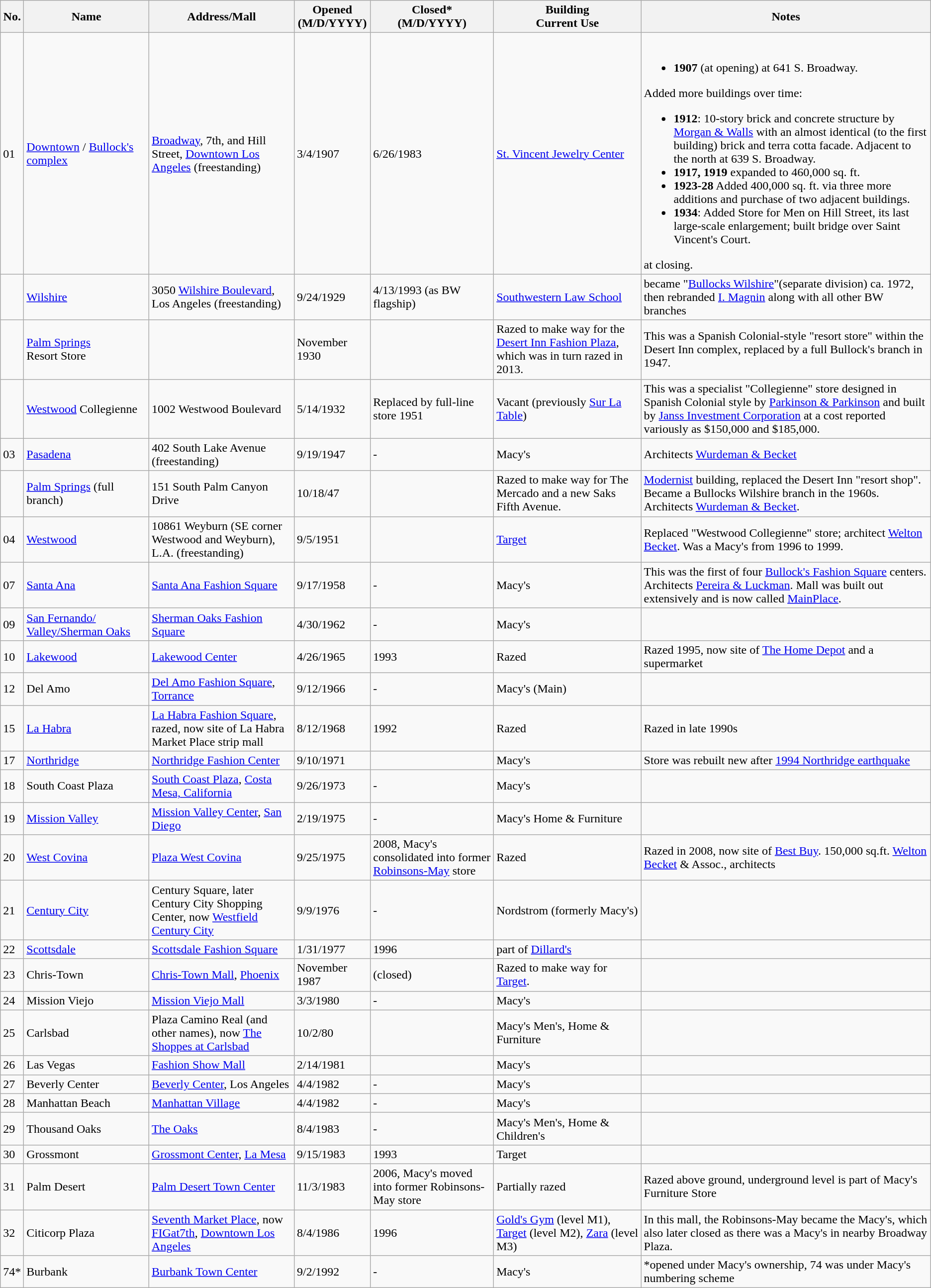<table class="wikitable">
<tr>
<th>No.</th>
<th>Name</th>
<th>Address/Mall</th>
<th>Opened<br>(M/D/YYYY)</th>
<th>Closed*<br>(M/D/YYYY)</th>
<th>Building<br> Current Use</th>
<th>Notes</th>
</tr>
<tr>
<td>01</td>
<td><a href='#'>Downtown</a> / <a href='#'>Bullock's complex</a></td>
<td><a href='#'>Broadway</a>, 7th, and Hill Street, <a href='#'>Downtown Los Angeles</a> (freestanding)</td>
<td>3/4/1907</td>
<td>6/26/1983</td>
<td><a href='#'>St. Vincent Jewelry Center</a></td>
<td><br><ul><li><strong>1907</strong> (at opening)  at 641 S. Broadway.</li></ul>Added more buildings over time:<br><ul><li><strong>1912</strong>: 10-story brick and concrete structure by <a href='#'>Morgan & Walls</a> with an almost identical (to the first building) brick and terra cotta facade. Adjacent to the north at 639 S. Broadway.</li><li><strong>1917, 1919</strong> expanded to 460,000 sq. ft.</li><li><strong>1923-28</strong> Added 400,000 sq. ft. via three more additions and purchase of two adjacent buildings.</li><li><strong>1934</strong>: Added Store for Men on Hill Street, its last large-scale enlargement; built bridge over Saint Vincent's Court.</li></ul> at closing.</td>
</tr>
<tr>
<td></td>
<td><a href='#'>Wilshire</a></td>
<td>3050 <a href='#'>Wilshire Boulevard</a>, Los Angeles (freestanding)</td>
<td>9/24/1929</td>
<td>4/13/1993 (as BW flagship)</td>
<td><a href='#'>Southwestern Law School</a></td>
<td>became "<a href='#'>Bullocks Wilshire</a>"(separate division) ca. 1972, then rebranded <a href='#'>I. Magnin</a> along with all other BW branches</td>
</tr>
<tr>
<td></td>
<td><a href='#'>Palm Springs</a><br>Resort Store</td>
<td></td>
<td>November 1930</td>
<td></td>
<td>Razed to make way for the <a href='#'>Desert Inn Fashion Plaza</a>, which was in turn razed in 2013.</td>
<td>This was a Spanish Colonial-style "resort store" within the Desert Inn complex, replaced by a full Bullock's branch in 1947.</td>
</tr>
<tr>
<td></td>
<td><a href='#'>Westwood</a> Collegienne</td>
<td>1002 Westwood Boulevard</td>
<td>5/14/1932</td>
<td>Replaced by full-line store 1951</td>
<td>Vacant (previously <a href='#'>Sur La Table</a>)</td>
<td>This was a specialist "Collegienne" store designed in Spanish Colonial style by <a href='#'>Parkinson & Parkinson</a> and built by <a href='#'>Janss Investment Corporation</a> at a cost reported variously as $150,000 and $185,000.</td>
</tr>
<tr>
<td>03</td>
<td><a href='#'>Pasadena</a></td>
<td>402 South Lake Avenue (freestanding)</td>
<td>9/19/1947</td>
<td>-</td>
<td>Macy's</td>
<td>Architects <a href='#'>Wurdeman & Becket</a></td>
</tr>
<tr>
<td></td>
<td><a href='#'>Palm Springs</a> (full branch)</td>
<td>151 South Palm Canyon Drive</td>
<td>10/18/47</td>
<td></td>
<td>Razed to make way for The Mercado and a new Saks Fifth Avenue.</td>
<td><a href='#'>Modernist</a> building, replaced the Desert Inn "resort shop". Became a Bullocks Wilshire branch in the 1960s. Architects <a href='#'>Wurdeman & Becket</a>.</td>
</tr>
<tr>
<td>04</td>
<td><a href='#'>Westwood</a></td>
<td>10861 Weyburn (SE corner Westwood and Weyburn), L.A. (freestanding)</td>
<td>9/5/1951</td>
<td></td>
<td><a href='#'>Target</a></td>
<td>Replaced "Westwood Collegienne" store; architect <a href='#'>Welton Becket</a>. Was a Macy's from 1996 to 1999.</td>
</tr>
<tr>
<td>07</td>
<td><a href='#'>Santa Ana</a></td>
<td><a href='#'>Santa Ana Fashion Square</a></td>
<td>9/17/1958</td>
<td>-</td>
<td>Macy's</td>
<td>This was the first of four <a href='#'>Bullock's Fashion Square</a> centers. Architects <a href='#'>Pereira & Luckman</a>. Mall was built out extensively and is now called <a href='#'>MainPlace</a>.</td>
</tr>
<tr>
<td>09</td>
<td><a href='#'>San Fernando/ Valley/</a><a href='#'>Sherman Oaks</a></td>
<td><a href='#'>Sherman Oaks Fashion Square</a></td>
<td>4/30/1962</td>
<td>-</td>
<td>Macy's</td>
<td></td>
</tr>
<tr>
<td>10</td>
<td><a href='#'>Lakewood</a></td>
<td><a href='#'>Lakewood Center</a></td>
<td>4/26/1965</td>
<td>1993</td>
<td>Razed</td>
<td>Razed 1995, now site of <a href='#'>The Home Depot</a> and a supermarket</td>
</tr>
<tr>
<td>12</td>
<td>Del Amo</td>
<td><a href='#'>Del Amo Fashion Square</a>, <a href='#'>Torrance</a></td>
<td>9/12/1966</td>
<td>-</td>
<td>Macy's (Main)</td>
<td></td>
</tr>
<tr>
<td>15</td>
<td><a href='#'>La Habra</a></td>
<td><a href='#'>La Habra Fashion Square</a>, razed, now site of La Habra Market Place strip mall</td>
<td>8/12/1968</td>
<td>1992</td>
<td>Razed</td>
<td>Razed in late 1990s</td>
</tr>
<tr>
<td>17</td>
<td><a href='#'>Northridge</a></td>
<td><a href='#'>Northridge Fashion Center</a></td>
<td>9/10/1971</td>
<td></td>
<td>Macy's</td>
<td>Store was rebuilt new after <a href='#'>1994 Northridge earthquake</a></td>
</tr>
<tr>
<td>18</td>
<td>South Coast Plaza</td>
<td><a href='#'>South Coast Plaza</a>, <a href='#'>Costa Mesa, California</a></td>
<td>9/26/1973</td>
<td>-</td>
<td>Macy's</td>
<td></td>
</tr>
<tr>
<td>19</td>
<td><a href='#'>Mission Valley</a></td>
<td><a href='#'>Mission Valley Center</a>, <a href='#'>San Diego</a></td>
<td>2/19/1975</td>
<td>-</td>
<td>Macy's Home & Furniture</td>
<td></td>
</tr>
<tr>
<td>20</td>
<td><a href='#'>West Covina</a></td>
<td><a href='#'>Plaza West Covina</a></td>
<td>9/25/1975</td>
<td>2008, Macy's consolidated into former <a href='#'>Robinsons-May</a> store</td>
<td>Razed</td>
<td>Razed in 2008, now site of <a href='#'>Best Buy</a>. 150,000 sq.ft. <a href='#'>Welton Becket</a> & Assoc., architects</td>
</tr>
<tr>
<td>21</td>
<td><a href='#'>Century City</a></td>
<td>Century Square, later Century City Shopping Center, now <a href='#'>Westfield Century City</a></td>
<td>9/9/1976</td>
<td>-</td>
<td>Nordstrom (formerly Macy's)</td>
<td></td>
</tr>
<tr>
<td>22</td>
<td><a href='#'>Scottsdale</a></td>
<td><a href='#'>Scottsdale Fashion Square</a></td>
<td>1/31/1977</td>
<td>1996</td>
<td>part of <a href='#'>Dillard's</a></td>
<td></td>
</tr>
<tr>
<td>23</td>
<td>Chris-Town</td>
<td><a href='#'>Chris-Town Mall</a>, <a href='#'>Phoenix</a></td>
<td>November 1987</td>
<td>(closed)</td>
<td>Razed to make way for <a href='#'>Target</a>.</td>
<td></td>
</tr>
<tr>
<td>24</td>
<td>Mission Viejo</td>
<td><a href='#'>Mission Viejo Mall</a></td>
<td>3/3/1980</td>
<td>-</td>
<td>Macy's</td>
<td></td>
</tr>
<tr>
<td>25</td>
<td>Carlsbad</td>
<td>Plaza Camino Real (and other names), now <a href='#'>The Shoppes at Carlsbad</a></td>
<td>10/2/80</td>
<td></td>
<td>Macy's Men's, Home & Furniture</td>
<td></td>
</tr>
<tr>
<td>26</td>
<td>Las Vegas</td>
<td><a href='#'>Fashion Show Mall</a></td>
<td>2/14/1981</td>
<td></td>
<td>Macy's</td>
<td></td>
</tr>
<tr>
<td>27</td>
<td>Beverly Center</td>
<td><a href='#'>Beverly Center</a>, Los Angeles</td>
<td>4/4/1982</td>
<td>-</td>
<td>Macy's</td>
<td></td>
</tr>
<tr>
<td>28</td>
<td>Manhattan Beach</td>
<td><a href='#'>Manhattan Village</a></td>
<td>4/4/1982</td>
<td>-</td>
<td>Macy's</td>
<td></td>
</tr>
<tr>
<td>29</td>
<td>Thousand Oaks</td>
<td><a href='#'>The Oaks</a></td>
<td>8/4/1983</td>
<td>-</td>
<td>Macy's Men's, Home & Children's</td>
<td></td>
</tr>
<tr>
<td>30</td>
<td>Grossmont</td>
<td><a href='#'>Grossmont Center</a>, <a href='#'>La Mesa</a></td>
<td>9/15/1983</td>
<td>1993</td>
<td>Target</td>
<td></td>
</tr>
<tr>
<td>31</td>
<td>Palm Desert</td>
<td><a href='#'>Palm Desert Town Center</a></td>
<td>11/3/1983</td>
<td>2006, Macy's moved into former Robinsons-May store</td>
<td>Partially razed</td>
<td>Razed above ground, underground level is part of Macy's Furniture Store</td>
</tr>
<tr>
<td>32</td>
<td>Citicorp Plaza</td>
<td><a href='#'>Seventh Market&nbsp;Place</a>, now <a href='#'>FIGat7th</a>, <a href='#'>Downtown Los Angeles</a></td>
<td>8/4/1986</td>
<td>1996</td>
<td><a href='#'>Gold's Gym</a> (level M1), <a href='#'>Target</a> (level M2), <a href='#'>Zara</a> (level M3)</td>
<td>In this mall, the Robinsons-May became the Macy's, which also later closed as there was a Macy's in nearby Broadway Plaza.</td>
</tr>
<tr>
<td>74*</td>
<td>Burbank</td>
<td><a href='#'>Burbank Town Center</a></td>
<td>9/2/1992</td>
<td>-</td>
<td>Macy's</td>
<td>*opened under Macy's ownership, 74 was under Macy's numbering scheme</td>
</tr>
</table>
